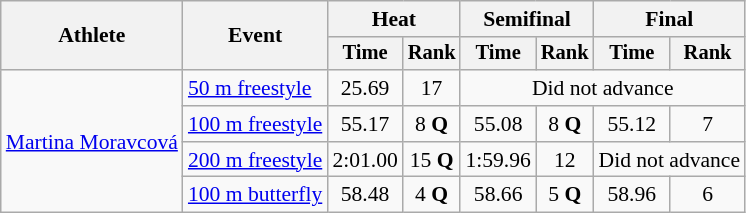<table class=wikitable style="font-size:90%">
<tr>
<th rowspan="2">Athlete</th>
<th rowspan="2">Event</th>
<th colspan="2">Heat</th>
<th colspan="2">Semifinal</th>
<th colspan="2">Final</th>
</tr>
<tr style="font-size:95%">
<th>Time</th>
<th>Rank</th>
<th>Time</th>
<th>Rank</th>
<th>Time</th>
<th>Rank</th>
</tr>
<tr align=center>
<td align=left rowspan=4><a href='#'>Martina Moravcová</a></td>
<td align=left><a href='#'>50 m freestyle</a></td>
<td>25.69</td>
<td>17</td>
<td colspan=4>Did not advance</td>
</tr>
<tr align=center>
<td align=left><a href='#'>100 m freestyle</a></td>
<td>55.17</td>
<td>8 <strong>Q</strong></td>
<td>55.08</td>
<td>8 <strong>Q</strong></td>
<td>55.12</td>
<td>7</td>
</tr>
<tr align=center>
<td align=left><a href='#'>200 m freestyle</a></td>
<td>2:01.00</td>
<td>15 <strong>Q</strong></td>
<td>1:59.96</td>
<td>12</td>
<td colspan=2>Did not advance</td>
</tr>
<tr align=center>
<td align=left><a href='#'>100 m butterfly</a></td>
<td>58.48</td>
<td>4 <strong>Q</strong></td>
<td>58.66</td>
<td>5 <strong>Q</strong></td>
<td>58.96</td>
<td>6</td>
</tr>
</table>
